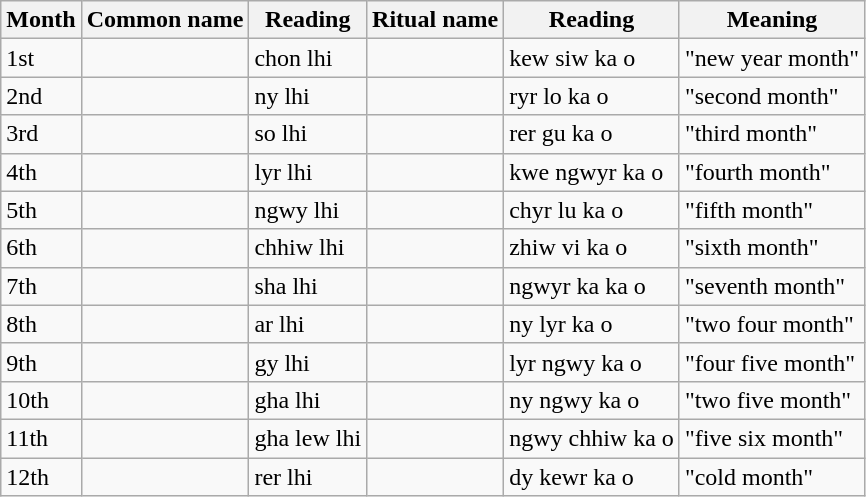<table class="wikitable">
<tr>
<th>Month</th>
<th>Common name</th>
<th>Reading</th>
<th>Ritual name</th>
<th>Reading</th>
<th>Meaning</th>
</tr>
<tr>
<td>1st</td>
<td></td>
<td>chon lhi</td>
<td></td>
<td>kew siw  ka o</td>
<td>"new year month"</td>
</tr>
<tr>
<td>2nd</td>
<td></td>
<td>ny lhi</td>
<td></td>
<td>ryr lo ka o</td>
<td>"second month"</td>
</tr>
<tr>
<td>3rd</td>
<td></td>
<td>so lhi</td>
<td></td>
<td>rer gu ka o</td>
<td>"third month"</td>
</tr>
<tr>
<td>4th</td>
<td></td>
<td>lyr lhi</td>
<td></td>
<td>kwe ngwyr ka o</td>
<td>"fourth month"</td>
</tr>
<tr>
<td>5th</td>
<td></td>
<td>ngwy lhi</td>
<td></td>
<td>chyr lu ka o</td>
<td>"fifth month"</td>
</tr>
<tr>
<td>6th</td>
<td></td>
<td>chhiw lhi</td>
<td></td>
<td>zhiw vi ka o</td>
<td>"sixth month"</td>
</tr>
<tr>
<td>7th</td>
<td></td>
<td>sha lhi</td>
<td></td>
<td>ngwyr ka ka o</td>
<td>"seventh month"</td>
</tr>
<tr>
<td>8th</td>
<td></td>
<td>ar lhi</td>
<td></td>
<td>ny lyr ka o</td>
<td>"two four month"</td>
</tr>
<tr>
<td>9th</td>
<td></td>
<td>gy lhi</td>
<td></td>
<td>lyr ngwy ka o</td>
<td>"four five month"</td>
</tr>
<tr>
<td>10th</td>
<td></td>
<td>gha lhi</td>
<td></td>
<td>ny ngwy ka o</td>
<td>"two five month"</td>
</tr>
<tr>
<td>11th</td>
<td></td>
<td>gha lew lhi</td>
<td></td>
<td>ngwy chhiw ka o</td>
<td>"five six month"</td>
</tr>
<tr>
<td>12th</td>
<td></td>
<td>rer lhi</td>
<td></td>
<td>dy kewr ka o</td>
<td>"cold month"</td>
</tr>
</table>
